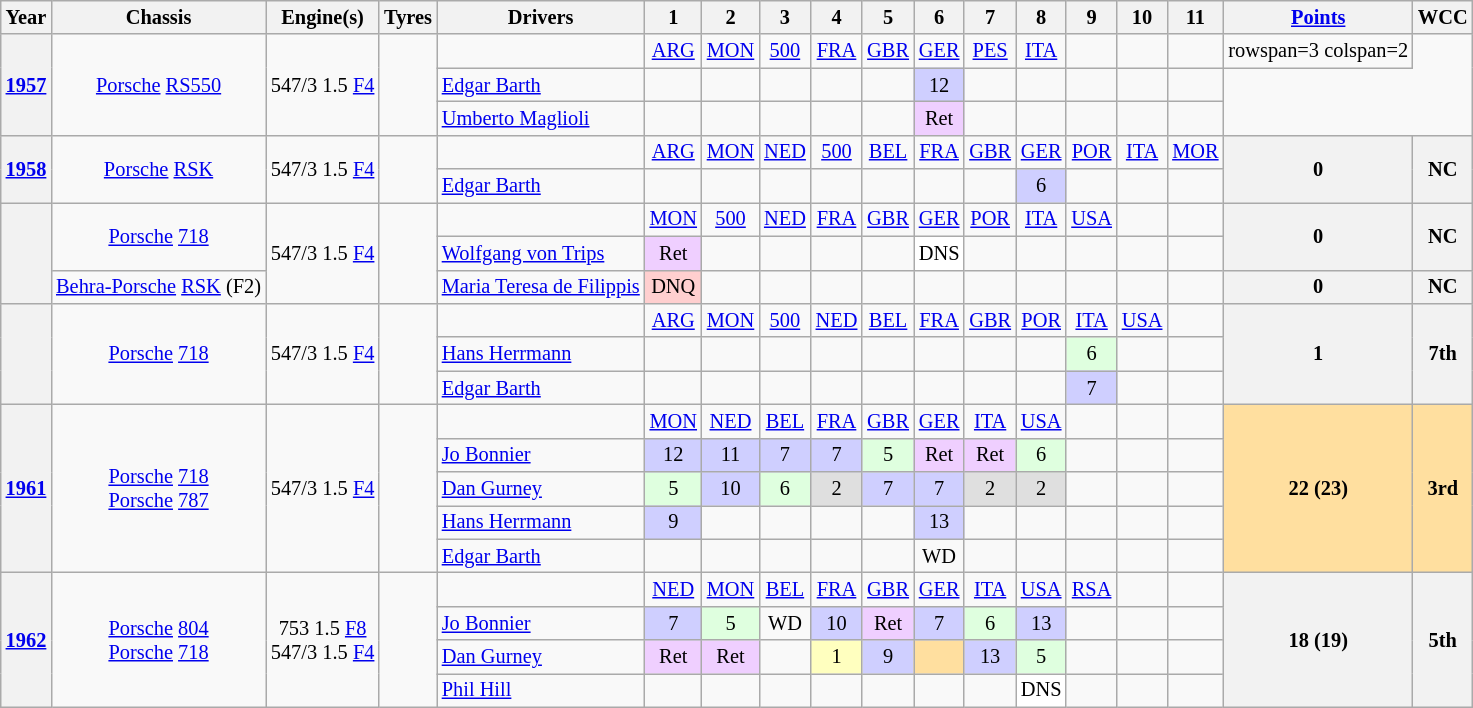<table class="wikitable" style="text-align:center; font-size:85%">
<tr>
<th>Year</th>
<th>Chassis</th>
<th>Engine(s)</th>
<th>Tyres</th>
<th>Drivers</th>
<th>1</th>
<th>2</th>
<th>3</th>
<th>4</th>
<th>5</th>
<th>6</th>
<th>7</th>
<th>8</th>
<th>9</th>
<th>10</th>
<th>11</th>
<th><a href='#'>Points</a></th>
<th>WCC</th>
</tr>
<tr>
<th rowspan=3><a href='#'>1957</a></th>
<td rowspan=3><a href='#'>Porsche</a> <a href='#'>RS550</a></td>
<td rowspan=3>547/3 1.5 <a href='#'>F4</a></td>
<td rowspan=3></td>
<td></td>
<td><a href='#'>ARG</a></td>
<td><a href='#'>MON</a></td>
<td><a href='#'>500</a></td>
<td><a href='#'>FRA</a></td>
<td><a href='#'>GBR</a></td>
<td><a href='#'>GER</a></td>
<td><a href='#'>PES</a></td>
<td><a href='#'>ITA</a></td>
<td></td>
<td></td>
<td></td>
<td>rowspan=3 colspan=2 </td>
</tr>
<tr>
<td style="text-align:left"> <a href='#'>Edgar Barth</a></td>
<td></td>
<td></td>
<td></td>
<td></td>
<td></td>
<td style="background:#CFCFFF;">12</td>
<td></td>
<td></td>
<td></td>
<td></td>
<td></td>
</tr>
<tr>
<td style="text-align:left"> <a href='#'>Umberto Maglioli</a></td>
<td></td>
<td></td>
<td></td>
<td></td>
<td></td>
<td style="background:#EFCFFF;">Ret</td>
<td></td>
<td></td>
<td></td>
<td></td>
<td></td>
</tr>
<tr>
<th rowspan=2><a href='#'>1958</a></th>
<td rowspan=2><a href='#'>Porsche</a> <a href='#'>RSK</a></td>
<td rowspan=2>547/3 1.5 <a href='#'>F4</a></td>
<td rowspan=2></td>
<td></td>
<td><a href='#'>ARG</a></td>
<td><a href='#'>MON</a></td>
<td><a href='#'>NED</a></td>
<td><a href='#'>500</a></td>
<td><a href='#'>BEL</a></td>
<td><a href='#'>FRA</a></td>
<td><a href='#'>GBR</a></td>
<td><a href='#'>GER</a></td>
<td><a href='#'>POR</a></td>
<td><a href='#'>ITA</a></td>
<td><a href='#'>MOR</a></td>
<th rowspan=2>0</th>
<th rowspan=2>NC</th>
</tr>
<tr>
<td style="text-align:left"> <a href='#'>Edgar Barth</a></td>
<td></td>
<td></td>
<td></td>
<td></td>
<td></td>
<td></td>
<td></td>
<td style="background:#CFCFFF;">6</td>
<td></td>
<td></td>
<td></td>
</tr>
<tr>
<th rowspan=3></th>
<td rowspan=2><a href='#'>Porsche</a> <a href='#'>718</a></td>
<td rowspan=3>547/3 1.5 <a href='#'>F4</a></td>
<td rowspan=3></td>
<td></td>
<td><a href='#'>MON</a></td>
<td><a href='#'>500</a></td>
<td><a href='#'>NED</a></td>
<td><a href='#'>FRA</a></td>
<td><a href='#'>GBR</a></td>
<td><a href='#'>GER</a></td>
<td><a href='#'>POR</a></td>
<td><a href='#'>ITA</a></td>
<td><a href='#'>USA</a></td>
<td></td>
<td></td>
<th rowspan=2>0</th>
<th rowspan=2>NC</th>
</tr>
<tr>
<td style="text-align:left"> <a href='#'>Wolfgang von Trips</a></td>
<td style="background:#EFCFFF;">Ret</td>
<td></td>
<td></td>
<td></td>
<td></td>
<td style="background:#FFFFFF;">DNS</td>
<td></td>
<td></td>
<td></td>
<td></td>
<td></td>
</tr>
<tr>
<td><a href='#'>Behra-Porsche</a> <a href='#'>RSK</a> (F2)</td>
<td style="text-align:left"> <a href='#'>Maria Teresa de Filippis</a></td>
<td style="background:#FFCFCF;">DNQ</td>
<td></td>
<td></td>
<td></td>
<td></td>
<td></td>
<td></td>
<td></td>
<td></td>
<td></td>
<td></td>
<th>0</th>
<th>NC</th>
</tr>
<tr>
<th rowspan=3></th>
<td rowspan=3><a href='#'>Porsche</a> <a href='#'>718</a></td>
<td rowspan=3>547/3 1.5 <a href='#'>F4</a></td>
<td rowspan=3></td>
<td></td>
<td><a href='#'>ARG</a></td>
<td><a href='#'>MON</a></td>
<td><a href='#'>500</a></td>
<td><a href='#'>NED</a></td>
<td><a href='#'>BEL</a></td>
<td><a href='#'>FRA</a></td>
<td><a href='#'>GBR</a></td>
<td><a href='#'>POR</a></td>
<td><a href='#'>ITA</a></td>
<td><a href='#'>USA</a></td>
<td></td>
<th rowspan=3>1</th>
<th rowspan=3>7th</th>
</tr>
<tr>
<td style="text-align:left"> <a href='#'>Hans Herrmann</a></td>
<td></td>
<td></td>
<td></td>
<td></td>
<td></td>
<td></td>
<td></td>
<td></td>
<td style="background:#DFFFDF;">6</td>
<td></td>
<td></td>
</tr>
<tr>
<td style="text-align:left"> <a href='#'>Edgar Barth</a></td>
<td></td>
<td></td>
<td></td>
<td></td>
<td></td>
<td></td>
<td></td>
<td></td>
<td style="background:#CFCFFF;">7</td>
<td></td>
<td></td>
</tr>
<tr>
<th rowspan=5><a href='#'>1961</a></th>
<td rowspan=5><a href='#'>Porsche</a> <a href='#'>718</a><br><a href='#'>Porsche</a> <a href='#'>787</a></td>
<td rowspan=5>547/3 1.5 <a href='#'>F4</a></td>
<td rowspan=5></td>
<td></td>
<td><a href='#'>MON</a></td>
<td><a href='#'>NED</a></td>
<td><a href='#'>BEL</a></td>
<td><a href='#'>FRA</a></td>
<td><a href='#'>GBR</a></td>
<td><a href='#'>GER</a></td>
<td><a href='#'>ITA</a></td>
<td><a href='#'>USA</a></td>
<td></td>
<td></td>
<td></td>
<td rowspan=5 style="background:#ffdf9f;"><strong>22 (23)</strong></td>
<td rowspan=5 style="background:#ffdf9f;"><strong>3rd</strong></td>
</tr>
<tr>
<td style="text-align:left"> <a href='#'>Jo Bonnier</a></td>
<td style="background:#CFCFFF;">12</td>
<td style="background:#CFCFFF;">11</td>
<td style="background:#CFCFFF;">7</td>
<td style="background:#CFCFFF;">7</td>
<td style="background:#DFFFDF;">5</td>
<td style="background:#EFCFFF;">Ret</td>
<td style="background:#EFCFFF;">Ret</td>
<td style="background:#DFFFDF;">6</td>
<td></td>
<td></td>
<td></td>
</tr>
<tr>
<td style="text-align:left"> <a href='#'>Dan Gurney</a></td>
<td style="background:#DFFFDF;">5</td>
<td style="background:#CFCFFF;">10</td>
<td style="background:#DFFFDF;">6</td>
<td style="background:#dfdfdf;">2</td>
<td style="background:#CFCFFF;">7</td>
<td style="background:#CFCFFF;">7</td>
<td style="background:#dfdfdf;">2</td>
<td style="background:#dfdfdf;">2</td>
<td></td>
<td></td>
<td></td>
</tr>
<tr>
<td style="text-align:left"> <a href='#'>Hans Herrmann</a></td>
<td style="background:#CFCFFF;">9</td>
<td></td>
<td></td>
<td></td>
<td></td>
<td style="background:#CFCFFF;">13</td>
<td></td>
<td></td>
<td></td>
<td></td>
<td></td>
</tr>
<tr>
<td style="text-align:left"> <a href='#'>Edgar Barth</a></td>
<td></td>
<td></td>
<td></td>
<td></td>
<td></td>
<td>WD</td>
<td></td>
<td></td>
<td></td>
<td></td>
<td></td>
</tr>
<tr>
<th rowspan=4><a href='#'>1962</a></th>
<td rowspan=4><a href='#'>Porsche</a> <a href='#'>804</a><br><a href='#'>Porsche</a> <a href='#'>718</a></td>
<td rowspan=4>753 1.5 <a href='#'>F8</a><br>547/3 1.5 <a href='#'>F4</a></td>
<td rowspan=4></td>
<td></td>
<td><a href='#'>NED</a></td>
<td><a href='#'>MON</a></td>
<td><a href='#'>BEL</a></td>
<td><a href='#'>FRA</a></td>
<td><a href='#'>GBR</a></td>
<td><a href='#'>GER</a></td>
<td><a href='#'>ITA</a></td>
<td><a href='#'>USA</a></td>
<td><a href='#'>RSA</a></td>
<td></td>
<td></td>
<th rowspan=4>18 (19)</th>
<th rowspan=4>5th</th>
</tr>
<tr>
<td style="text-align:left"> <a href='#'>Jo Bonnier</a></td>
<td style="background:#CFCFFF;">7</td>
<td style="background:#DFFFDF;">5</td>
<td>WD</td>
<td style="background:#CFCFFF;">10</td>
<td style="background:#EFCFFF;">Ret</td>
<td style="background:#CFCFFF;">7</td>
<td style="background:#DFFFDF;">6</td>
<td style="background:#CFCFFF;">13</td>
<td></td>
<td></td>
<td></td>
</tr>
<tr>
<td style="text-align:left"> <a href='#'>Dan Gurney</a></td>
<td style="background:#EFCFFF;">Ret</td>
<td style="background:#EFCFFF;">Ret</td>
<td></td>
<td style="background:#ffffbf;">1</td>
<td style="background:#CFCFFF;">9</td>
<td style="background:#ffdf9f;"></td>
<td style="background:#CFCFFF;">13</td>
<td style="background:#DFFFDF;">5</td>
<td></td>
<td></td>
<td></td>
</tr>
<tr>
<td style="text-align:left"> <a href='#'>Phil Hill</a></td>
<td></td>
<td></td>
<td></td>
<td></td>
<td></td>
<td></td>
<td></td>
<td style="background:#FFFFFF;">DNS</td>
<td></td>
<td></td>
<td></td>
</tr>
</table>
